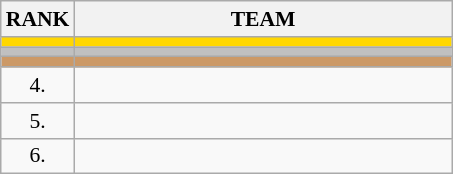<table class="wikitable" style="border-collapse: collapse; font-size: 90%;">
<tr>
<th>RANK</th>
<th align="left" style="width: 17em">TEAM</th>
</tr>
<tr bgcolor=gold>
<td align="center"></td>
<td></td>
</tr>
<tr bgcolor=silver>
<td align="center"></td>
<td></td>
</tr>
<tr bgcolor=cc9966>
<td align="center"></td>
<td></td>
</tr>
<tr>
<td align="center">4.</td>
<td></td>
</tr>
<tr>
<td align="center">5.</td>
<td></td>
</tr>
<tr>
<td align="center">6.</td>
<td></td>
</tr>
</table>
